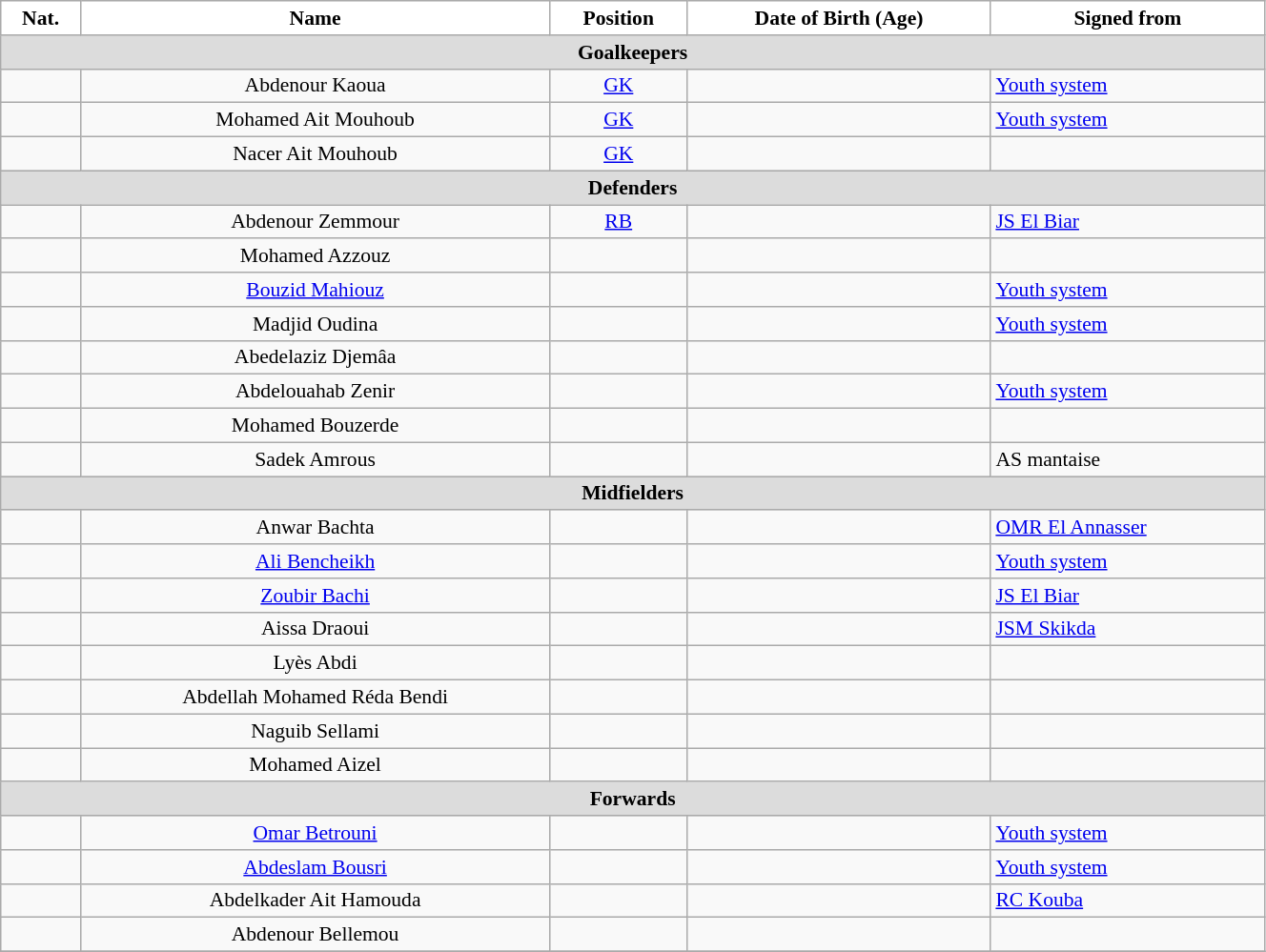<table class="wikitable" style="text-align:center; font-size:90%; width:70%">
<tr>
<th style="background:white; color:black; text-align:center;">Nat.</th>
<th style="background:white; color:black; text-align:center;">Name</th>
<th style="background:white; color:black; text-align:center;">Position</th>
<th style="background:white; color:black; text-align:center;">Date of Birth (Age)</th>
<th style="background:white; color:black; text-align:center;">Signed from</th>
</tr>
<tr>
<th colspan=10 style="background:#DCDCDC; text-align:center;">Goalkeepers</th>
</tr>
<tr>
<td></td>
<td>Abdenour Kaoua</td>
<td><a href='#'>GK</a></td>
<td></td>
<td style="text-align:left"> <a href='#'>Youth system</a></td>
</tr>
<tr>
<td></td>
<td>Mohamed Ait Mouhoub</td>
<td><a href='#'>GK</a></td>
<td></td>
<td style="text-align:left"> <a href='#'>Youth system</a></td>
</tr>
<tr>
<td></td>
<td>Nacer Ait Mouhoub</td>
<td><a href='#'>GK</a></td>
<td></td>
<td style="text-align:left"></td>
</tr>
<tr>
<th colspan=10 style="background:#DCDCDC; text-align:center;">Defenders</th>
</tr>
<tr>
<td></td>
<td>Abdenour Zemmour</td>
<td><a href='#'>RB</a></td>
<td></td>
<td style="text-align:left"> <a href='#'>JS El Biar</a></td>
</tr>
<tr>
<td></td>
<td>Mohamed Azzouz</td>
<td></td>
<td></td>
<td></td>
</tr>
<tr>
<td></td>
<td><a href='#'>Bouzid Mahiouz</a></td>
<td></td>
<td></td>
<td style="text-align:left"> <a href='#'>Youth system</a></td>
</tr>
<tr>
<td></td>
<td>Madjid Oudina</td>
<td></td>
<td></td>
<td style="text-align:left"> <a href='#'>Youth system</a></td>
</tr>
<tr>
<td></td>
<td>Abedelaziz Djemâa</td>
<td></td>
<td></td>
<td></td>
</tr>
<tr>
<td></td>
<td>Abdelouahab Zenir</td>
<td></td>
<td></td>
<td style="text-align:left"> <a href='#'>Youth system</a></td>
</tr>
<tr>
<td></td>
<td>Mohamed Bouzerde</td>
<td></td>
<td></td>
<td></td>
</tr>
<tr>
<td></td>
<td>Sadek Amrous</td>
<td></td>
<td></td>
<td style="text-align:left"> AS mantaise</td>
</tr>
<tr>
<th colspan=10 style="background:#DCDCDC; text-align:center;">Midfielders</th>
</tr>
<tr>
<td></td>
<td>Anwar Bachta</td>
<td></td>
<td></td>
<td style="text-align:left"> <a href='#'>OMR El Annasser</a></td>
</tr>
<tr>
<td></td>
<td><a href='#'>Ali Bencheikh</a></td>
<td></td>
<td></td>
<td style="text-align:left"> <a href='#'>Youth system</a></td>
</tr>
<tr>
<td></td>
<td><a href='#'>Zoubir Bachi</a></td>
<td></td>
<td></td>
<td style="text-align:left"> <a href='#'>JS El Biar</a></td>
</tr>
<tr>
<td></td>
<td>Aissa Draoui</td>
<td></td>
<td></td>
<td style="text-align:left"> <a href='#'>JSM Skikda</a></td>
</tr>
<tr>
<td></td>
<td>Lyès Abdi</td>
<td></td>
<td></td>
<td></td>
</tr>
<tr>
<td></td>
<td>Abdellah Mohamed Réda Bendi</td>
<td></td>
<td></td>
<td></td>
</tr>
<tr>
<td></td>
<td>Naguib Sellami</td>
<td></td>
<td></td>
<td></td>
</tr>
<tr>
<td></td>
<td>Mohamed Aizel</td>
<td></td>
<td></td>
<td></td>
</tr>
<tr>
<th colspan=10 style="background:#DCDCDC; text-align:center;">Forwards</th>
</tr>
<tr>
<td></td>
<td><a href='#'>Omar Betrouni</a></td>
<td></td>
<td></td>
<td style="text-align:left"> <a href='#'>Youth system</a></td>
</tr>
<tr>
<td></td>
<td><a href='#'>Abdeslam Bousri</a></td>
<td></td>
<td></td>
<td style="text-align:left"> <a href='#'>Youth system</a></td>
</tr>
<tr>
<td></td>
<td>Abdelkader Ait Hamouda</td>
<td></td>
<td></td>
<td style="text-align:left"> <a href='#'>RC Kouba</a></td>
</tr>
<tr>
<td></td>
<td>Abdenour Bellemou</td>
<td></td>
<td></td>
<td></td>
</tr>
<tr>
</tr>
</table>
